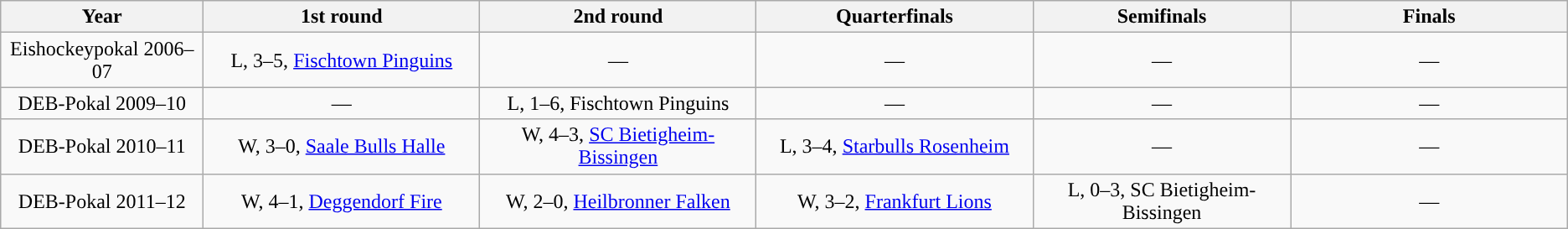<table class="wikitable" style="text-align: center;" style="margin: 1em 1em 1em 0; background: #f9f9f9; border: 1px #aaa solid; border-collapse: collapse; width=85%">
<tr>
<th width=11%>Year</th>
<th width=15%>1st round</th>
<th width=15%>2nd round</th>
<th width=15%>Quarterfinals</th>
<th width=14%>Semifinals</th>
<th width=15%>Finals</th>
</tr>
<tr>
<td>Eishockeypokal 2006–07</td>
<td>L, 3–5, <a href='#'>Fischtown Pinguins</a></td>
<td>—</td>
<td>—</td>
<td>—</td>
<td>—</td>
</tr>
<tr>
<td>DEB-Pokal 2009–10</td>
<td>—</td>
<td>L, 1–6, Fischtown Pinguins</td>
<td>—</td>
<td>—</td>
<td>—</td>
</tr>
<tr>
<td>DEB-Pokal 2010–11</td>
<td>W, 3–0, <a href='#'>Saale Bulls Halle</a></td>
<td>W, 4–3, <a href='#'>SC Bietigheim-Bissingen</a></td>
<td>L, 3–4, <a href='#'>Starbulls Rosenheim</a></td>
<td>—</td>
<td>—</td>
</tr>
<tr>
<td>DEB-Pokal 2011–12</td>
<td>W, 4–1, <a href='#'>Deggendorf Fire</a></td>
<td>W, 2–0, <a href='#'>Heilbronner Falken</a></td>
<td>W, 3–2, <a href='#'>Frankfurt Lions</a></td>
<td>L, 0–3, SC Bietigheim-Bissingen</td>
<td>—</td>
</tr>
</table>
